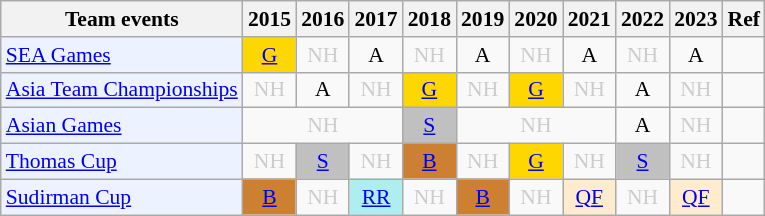<table class="wikitable" style="font-size: 90%; text-align:center">
<tr>
<th>Team events</th>
<th>2015</th>
<th>2016</th>
<th>2017</th>
<th>2018</th>
<th>2019</th>
<th>2020</th>
<th>2021</th>
<th>2022</th>
<th>2023</th>
<th>Ref</th>
</tr>
<tr>
<td bgcolor="#ECF2FF"; align="left"><a href='#'>SEA Games</a></td>
<td bgcolor=gold><a href='#'>G</a></td>
<td style=color:#ccc>NH</td>
<td>A</td>
<td style=color:#ccc>NH</td>
<td>A</td>
<td style=color:#ccc>NH</td>
<td>A</td>
<td style=color:#ccc>NH</td>
<td>A</td>
<td></td>
</tr>
<tr>
<td bgcolor="#ECF2FF"; align="left"><a href='#'>Asia Team Championships</a></td>
<td style=color:#ccc>NH</td>
<td>A</td>
<td style=color:#ccc>NH</td>
<td bgcolor=gold><a href='#'>G</a></td>
<td style=color:#ccc>NH</td>
<td bgcolor=gold><a href='#'>G</a></td>
<td style=color:#ccc>NH</td>
<td>A</td>
<td style=color:#ccc>NH</td>
<td></td>
</tr>
<tr>
<td bgcolor="#ECF2FF"; align="left"><a href='#'>Asian Games</a></td>
<td colspan="3" style=color:#ccc>NH</td>
<td bgcolor=silver><a href='#'>S</a></td>
<td colspan="3" style=color:#ccc>NH</td>
<td>A</td>
<td style=color:#ccc>NH</td>
<td></td>
</tr>
<tr>
<td bgcolor="#ECF2FF"; align="left"><a href='#'>Thomas Cup</a></td>
<td style=color:#ccc>NH</td>
<td bgcolor=silver><a href='#'>S</a></td>
<td style=color:#ccc>NH</td>
<td bgcolor=CD7F32><a href='#'>B</a></td>
<td style=color:#ccc>NH</td>
<td bgcolor=gold><a href='#'>G</a></td>
<td style=color:#ccc>NH</td>
<td bgcolor=silver><a href='#'>S</a></td>
<td style=color:#ccc>NH</td>
<td></td>
</tr>
<tr>
<td bgcolor="#ECF2FF"; align="left"><a href='#'>Sudirman Cup</a></td>
<td bgcolor=CD7F32><a href='#'>B</a></td>
<td style=color:#ccc>NH</td>
<td bgcolor=AFEEEE><a href='#'>RR</a></td>
<td style=color:#ccc>NH</td>
<td bgcolor=CD7F32><a href='#'>B</a></td>
<td style=color:#ccc>NH</td>
<td bgcolor=FFEBCD><a href='#'>QF</a></td>
<td style=color:#ccc>NH</td>
<td bgcolor=FFEBCD><a href='#'>QF</a></td>
<td></td>
</tr>
</table>
